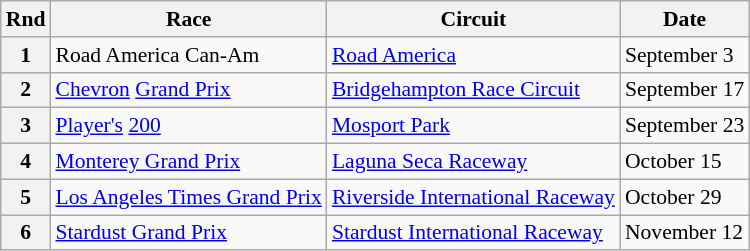<table class="wikitable" style="font-size: 90%;">
<tr>
<th>Rnd</th>
<th>Race</th>
<th>Circuit</th>
<th>Date</th>
</tr>
<tr>
<th>1</th>
<td>Road America Can-Am</td>
<td><a href='#'>Road America</a></td>
<td>September 3</td>
</tr>
<tr>
<th>2</th>
<td><a href='#'>Chevron</a> <a href='#'>Grand Prix</a></td>
<td><a href='#'>Bridgehampton Race Circuit</a></td>
<td>September 17</td>
</tr>
<tr>
<th>3</th>
<td><a href='#'>Player's</a> <a href='#'>200</a></td>
<td><a href='#'>Mosport Park</a></td>
<td>September 23</td>
</tr>
<tr>
<th>4</th>
<td><a href='#'>Monterey Grand Prix</a></td>
<td><a href='#'>Laguna Seca Raceway</a></td>
<td>October 15</td>
</tr>
<tr>
<th>5</th>
<td><a href='#'>Los Angeles Times Grand Prix</a></td>
<td><a href='#'>Riverside International Raceway</a></td>
<td>October 29</td>
</tr>
<tr>
<th>6</th>
<td><a href='#'>Stardust Grand Prix</a></td>
<td><a href='#'>Stardust International Raceway</a></td>
<td>November 12</td>
</tr>
</table>
